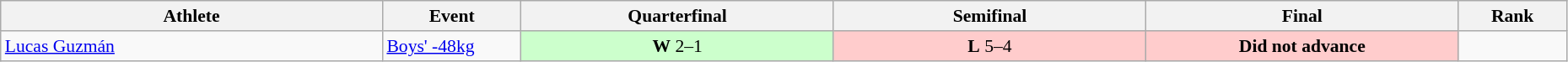<table class="wikitable" width="98%" style="text-align:left; font-size:90%">
<tr>
<th width="11%">Athlete</th>
<th width="4%">Event</th>
<th width="9%">Quarterfinal</th>
<th width="9%">Semifinal</th>
<th width="9%">Final</th>
<th width="3%">Rank</th>
</tr>
<tr>
<td><a href='#'>Lucas Guzmán</a></td>
<td><a href='#'>Boys' -48kg</a></td>
<td align=center bgcolor=ccffcc><strong>W</strong> 2–1<br></td>
<td align=center bgcolor="#ffcccc"><strong>L</strong> 5–4<br></td>
<td align=center bgcolor="#ffcccc"><strong>Did not advance</strong></td>
<td align=center></td>
</tr>
</table>
